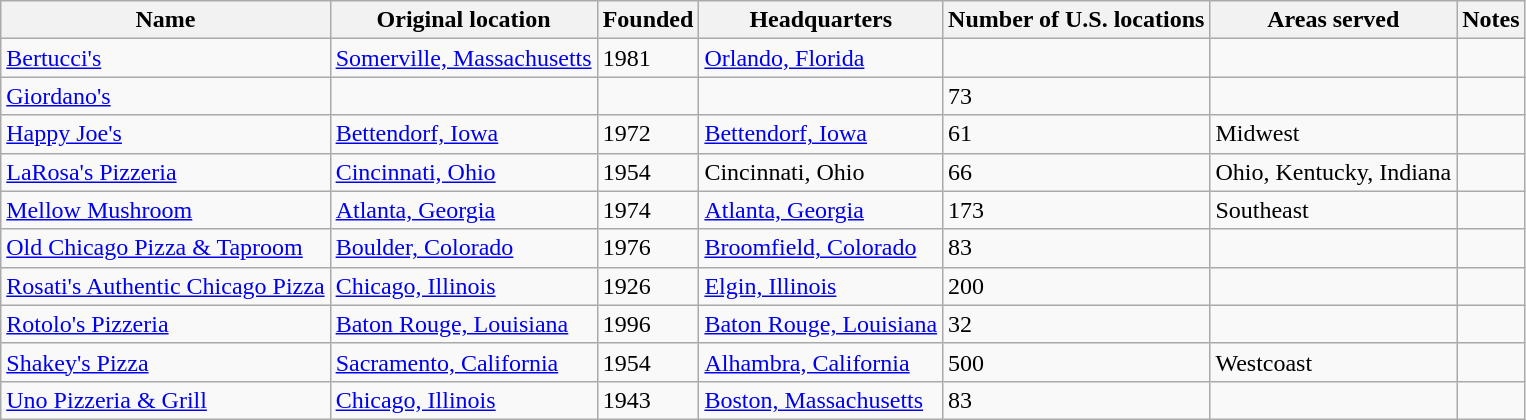<table class="wikitable sortable">
<tr>
<th>Name</th>
<th>Original location</th>
<th>Founded</th>
<th>Headquarters</th>
<th data-sort-type="number">Number of U.S. locations</th>
<th>Areas served</th>
<th>Notes</th>
</tr>
<tr>
<td><a href='#'>Bertucci's</a></td>
<td><a href='#'>Somerville, Massachusetts</a></td>
<td>1981</td>
<td><a href='#'>Orlando, Florida</a></td>
<td></td>
<td></td>
<td></td>
</tr>
<tr>
<td><a href='#'>Giordano's</a></td>
<td></td>
<td></td>
<td></td>
<td>73</td>
<td></td>
<td></td>
</tr>
<tr>
<td><a href='#'>Happy Joe's</a></td>
<td><a href='#'>Bettendorf, Iowa</a></td>
<td>1972</td>
<td><a href='#'>Bettendorf, Iowa</a></td>
<td>61</td>
<td>Midwest</td>
<td></td>
</tr>
<tr>
<td><a href='#'>LaRosa's Pizzeria</a></td>
<td><a href='#'>Cincinnati, Ohio</a></td>
<td>1954</td>
<td>Cincinnati, Ohio</td>
<td>66</td>
<td>Ohio, Kentucky, Indiana</td>
<td></td>
</tr>
<tr>
<td><a href='#'>Mellow Mushroom</a></td>
<td><a href='#'>Atlanta, Georgia</a></td>
<td>1974</td>
<td><a href='#'>Atlanta, Georgia</a></td>
<td>173</td>
<td>Southeast</td>
<td></td>
</tr>
<tr>
<td><a href='#'>Old Chicago Pizza & Taproom</a></td>
<td><a href='#'>Boulder, Colorado</a></td>
<td>1976</td>
<td><a href='#'>Broomfield, Colorado</a></td>
<td>83</td>
<td></td>
<td></td>
</tr>
<tr>
<td><a href='#'>Rosati's Authentic Chicago Pizza</a></td>
<td><a href='#'>Chicago, Illinois</a></td>
<td>1926</td>
<td><a href='#'>Elgin, Illinois</a></td>
<td>200</td>
<td></td>
<td></td>
</tr>
<tr>
<td><a href='#'>Rotolo's Pizzeria</a></td>
<td><a href='#'>Baton Rouge, Louisiana</a></td>
<td>1996</td>
<td><a href='#'>Baton Rouge, Louisiana</a></td>
<td>32</td>
<td></td>
<td></td>
</tr>
<tr>
<td><a href='#'>Shakey's Pizza</a></td>
<td><a href='#'>Sacramento, California</a></td>
<td>1954</td>
<td><a href='#'>Alhambra, California</a></td>
<td>500</td>
<td>Westcoast</td>
<td></td>
</tr>
<tr>
<td><a href='#'>Uno Pizzeria & Grill</a></td>
<td><a href='#'>Chicago, Illinois</a></td>
<td>1943</td>
<td><a href='#'>Boston, Massachusetts</a></td>
<td>83</td>
<td></td>
<td></td>
</tr>
</table>
